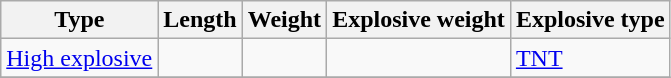<table class="wikitable">
<tr>
<th>Type</th>
<th>Length</th>
<th>Weight</th>
<th>Explosive weight</th>
<th>Explosive type</th>
</tr>
<tr>
<td><a href='#'>High explosive</a></td>
<td></td>
<td></td>
<td></td>
<td><a href='#'>TNT</a></td>
</tr>
<tr>
</tr>
</table>
